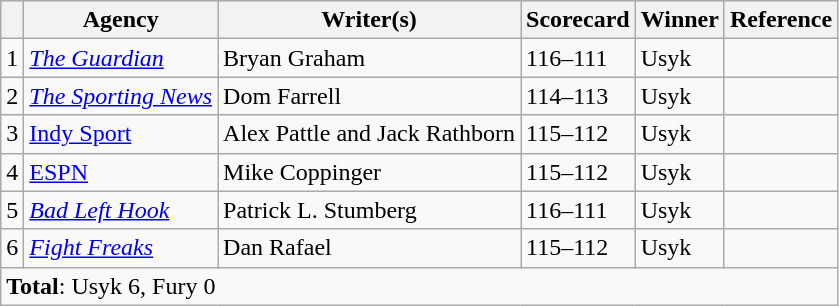<table class="wikitable">
<tr>
<th></th>
<th>Agency</th>
<th>Writer(s)</th>
<th>Scorecard</th>
<th>Winner</th>
<th>Reference</th>
</tr>
<tr>
<td>1</td>
<td><em><a href='#'>The Guardian</a></em></td>
<td>Bryan Graham</td>
<td>116–111</td>
<td>Usyk</td>
<td></td>
</tr>
<tr>
<td>2</td>
<td><em><a href='#'>The Sporting News</a></em></td>
<td>Dom Farrell</td>
<td>114–113</td>
<td>Usyk</td>
<td></td>
</tr>
<tr>
<td>3</td>
<td><a href='#'>Indy Sport</a></td>
<td>Alex Pattle and Jack Rathborn</td>
<td>115–112</td>
<td>Usyk</td>
<td></td>
</tr>
<tr>
<td>4</td>
<td><a href='#'>ESPN</a></td>
<td>Mike Coppinger</td>
<td>115–112</td>
<td>Usyk</td>
<td></td>
</tr>
<tr>
<td>5</td>
<td><em><a href='#'>Bad Left Hook</a></em></td>
<td>Patrick L. Stumberg</td>
<td>116–111</td>
<td>Usyk</td>
<td></td>
</tr>
<tr>
<td>6</td>
<td><em><a href='#'>Fight Freaks</a></em></td>
<td>Dan Rafael</td>
<td>115–112</td>
<td>Usyk</td>
<td></td>
</tr>
<tr>
<td colspan="6"><strong>Total</strong>: Usyk 6, Fury 0</td>
</tr>
</table>
